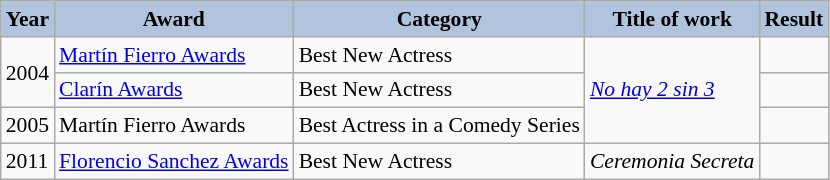<table class="wikitable" style="font-size:90%">
<tr style="text-align:center;">
<th style="background:#B0C4DE;">Year</th>
<th style="background:#B0C4DE;">Award</th>
<th style="background:#B0C4DE;">Category</th>
<th style="background:#B0C4DE;">Title of work</th>
<th style="background:#B0C4DE;">Result</th>
</tr>
<tr>
<td rowspan="2">2004</td>
<td><a href='#'>Martín Fierro Awards</a></td>
<td>Best New Actress</td>
<td rowspan="3"><em><a href='#'>No hay 2 sin 3</a></em></td>
<td></td>
</tr>
<tr>
<td><a href='#'>Clarín Awards</a></td>
<td>Best New Actress</td>
<td></td>
</tr>
<tr>
<td>2005</td>
<td>Martín Fierro Awards</td>
<td>Best Actress in a Comedy Series</td>
<td></td>
</tr>
<tr>
<td>2011</td>
<td><a href='#'>Florencio Sanchez Awards</a></td>
<td>Best New Actress</td>
<td rowspan="3"><em>Ceremonia Secreta</em></td>
<td></td>
</tr>
</table>
